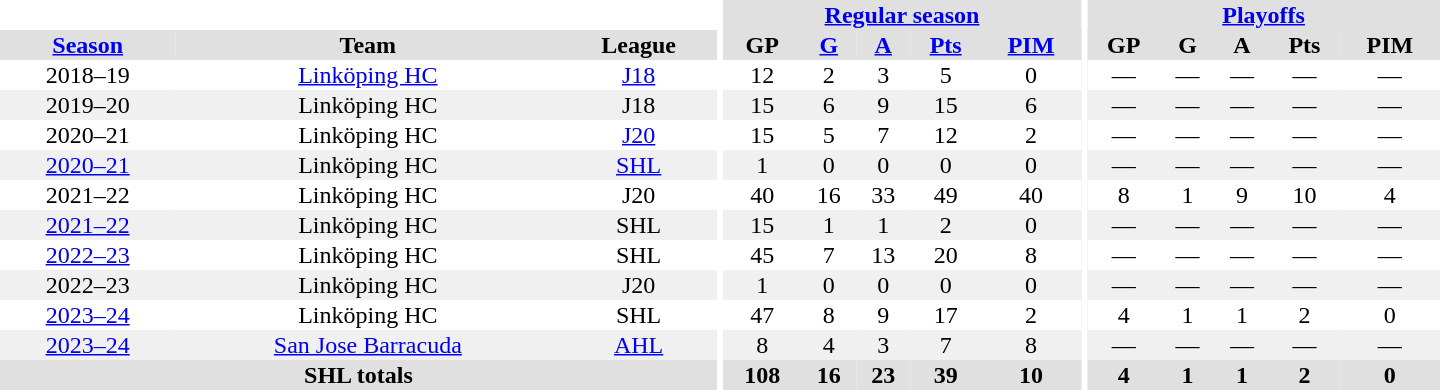<table border="0" cellpadding="1" cellspacing="0" style="text-align:center; width:60em">
<tr bgcolor="#e0e0e0">
<th colspan="3" bgcolor="#ffffff"></th>
<th rowspan="99" bgcolor="#ffffff"></th>
<th colspan="5"><a href='#'>Regular season</a></th>
<th rowspan="99" bgcolor="#ffffff"></th>
<th colspan="5"><a href='#'>Playoffs</a></th>
</tr>
<tr bgcolor="#e0e0e0">
<th><a href='#'>Season</a></th>
<th>Team</th>
<th>League</th>
<th>GP</th>
<th><a href='#'>G</a></th>
<th><a href='#'>A</a></th>
<th><a href='#'>Pts</a></th>
<th><a href='#'>PIM</a></th>
<th>GP</th>
<th>G</th>
<th>A</th>
<th>Pts</th>
<th>PIM</th>
</tr>
<tr>
<td>2018–19</td>
<td><a href='#'>Linköping HC</a></td>
<td><a href='#'>J18</a></td>
<td>12</td>
<td>2</td>
<td>3</td>
<td>5</td>
<td>0</td>
<td>—</td>
<td>—</td>
<td>—</td>
<td>—</td>
<td>—</td>
</tr>
<tr bgcolor="#f0f0f0">
<td>2019–20</td>
<td>Linköping HC</td>
<td>J18</td>
<td>15</td>
<td>6</td>
<td>9</td>
<td>15</td>
<td>6</td>
<td>—</td>
<td>—</td>
<td>—</td>
<td>—</td>
<td>—</td>
</tr>
<tr>
<td>2020–21</td>
<td>Linköping HC</td>
<td><a href='#'>J20</a></td>
<td>15</td>
<td>5</td>
<td>7</td>
<td>12</td>
<td>2</td>
<td>—</td>
<td>—</td>
<td>—</td>
<td>—</td>
<td>—</td>
</tr>
<tr bgcolor="#f0f0f0">
<td><a href='#'>2020–21</a></td>
<td>Linköping HC</td>
<td><a href='#'>SHL</a></td>
<td>1</td>
<td>0</td>
<td>0</td>
<td>0</td>
<td>0</td>
<td>—</td>
<td>—</td>
<td>—</td>
<td>—</td>
<td>—</td>
</tr>
<tr>
<td>2021–22</td>
<td>Linköping HC</td>
<td>J20</td>
<td>40</td>
<td>16</td>
<td>33</td>
<td>49</td>
<td>40</td>
<td>8</td>
<td>1</td>
<td>9</td>
<td>10</td>
<td>4</td>
</tr>
<tr bgcolor="#f0f0f0">
<td><a href='#'>2021–22</a></td>
<td>Linköping HC</td>
<td>SHL</td>
<td>15</td>
<td>1</td>
<td>1</td>
<td>2</td>
<td>0</td>
<td>—</td>
<td>—</td>
<td>—</td>
<td>—</td>
<td>—</td>
</tr>
<tr>
<td><a href='#'>2022–23</a></td>
<td>Linköping HC</td>
<td>SHL</td>
<td>45</td>
<td>7</td>
<td>13</td>
<td>20</td>
<td>8</td>
<td>—</td>
<td>—</td>
<td>—</td>
<td>—</td>
<td>—</td>
</tr>
<tr bgcolor="#f0f0f0">
<td>2022–23</td>
<td>Linköping HC</td>
<td>J20</td>
<td>1</td>
<td>0</td>
<td>0</td>
<td>0</td>
<td>0</td>
<td>—</td>
<td>—</td>
<td>—</td>
<td>—</td>
<td>—</td>
</tr>
<tr>
<td><a href='#'>2023–24</a></td>
<td>Linköping HC</td>
<td>SHL</td>
<td>47</td>
<td>8</td>
<td>9</td>
<td>17</td>
<td>2</td>
<td>4</td>
<td>1</td>
<td>1</td>
<td>2</td>
<td>0</td>
</tr>
<tr bgcolor="#f0f0f0">
<td><a href='#'>2023–24</a></td>
<td><a href='#'>San Jose Barracuda</a></td>
<td><a href='#'>AHL</a></td>
<td>8</td>
<td>4</td>
<td>3</td>
<td>7</td>
<td>8</td>
<td>—</td>
<td>—</td>
<td>—</td>
<td>—</td>
<td>—</td>
</tr>
<tr style="background:#e0e0e0;">
<th colspan="3">SHL totals</th>
<th>108</th>
<th>16</th>
<th>23</th>
<th>39</th>
<th>10</th>
<th>4</th>
<th>1</th>
<th>1</th>
<th>2</th>
<th>0</th>
</tr>
</table>
